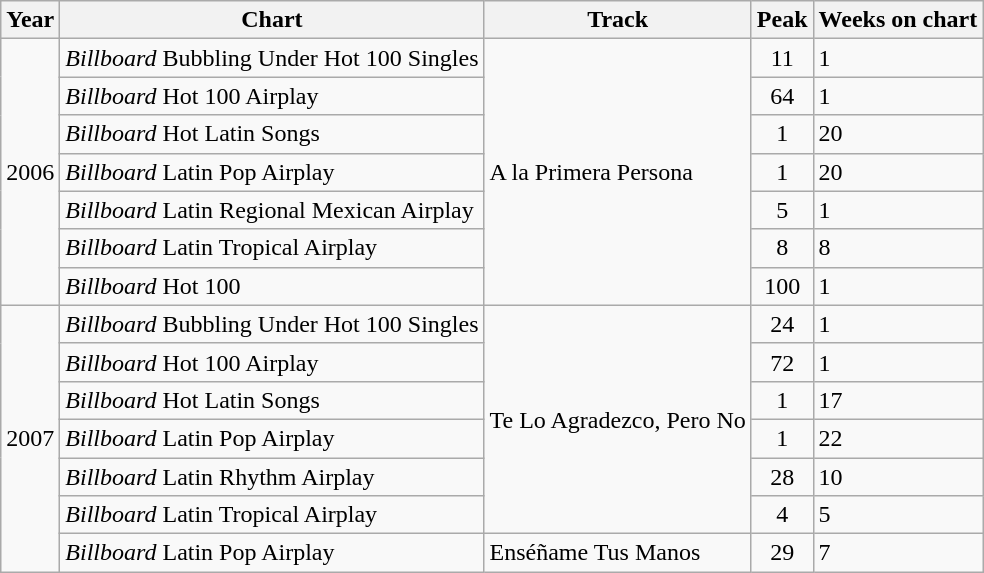<table class="wikitable">
<tr>
<th>Year</th>
<th>Chart</th>
<th>Track</th>
<th>Peak</th>
<th>Weeks on chart</th>
</tr>
<tr>
<td rowspan="7">2006</td>
<td><em>Billboard</em> Bubbling Under Hot 100 Singles</td>
<td rowspan="7">A la Primera Persona</td>
<td align="center">11</td>
<td>1</td>
</tr>
<tr>
<td><em>Billboard</em> Hot 100 Airplay</td>
<td align="center">64</td>
<td>1</td>
</tr>
<tr>
<td><em>Billboard</em> Hot Latin Songs</td>
<td align="center">1</td>
<td>20</td>
</tr>
<tr>
<td><em>Billboard</em> Latin Pop Airplay</td>
<td align="center">1</td>
<td>20</td>
</tr>
<tr>
<td><em>Billboard</em> Latin Regional Mexican Airplay</td>
<td align="center">5</td>
<td>1</td>
</tr>
<tr>
<td><em>Billboard</em> Latin Tropical Airplay</td>
<td align="center">8</td>
<td>8</td>
</tr>
<tr>
<td><em>Billboard</em> Hot 100</td>
<td align="center">100</td>
<td>1</td>
</tr>
<tr>
<td rowspan="7">2007</td>
<td><em>Billboard</em> Bubbling Under Hot 100 Singles</td>
<td rowspan="6">Te Lo Agradezco, Pero No</td>
<td align="center">24</td>
<td>1</td>
</tr>
<tr>
<td><em>Billboard</em> Hot 100 Airplay</td>
<td align="center">72</td>
<td>1</td>
</tr>
<tr>
<td><em>Billboard</em> Hot Latin Songs</td>
<td align="center">1</td>
<td>17</td>
</tr>
<tr>
<td><em>Billboard</em> Latin Pop Airplay</td>
<td align="center">1</td>
<td>22</td>
</tr>
<tr>
<td><em>Billboard</em> Latin Rhythm Airplay</td>
<td align="center">28</td>
<td>10</td>
</tr>
<tr>
<td><em>Billboard</em> Latin Tropical Airplay</td>
<td align="center">4</td>
<td>5</td>
</tr>
<tr>
<td><em>Billboard</em> Latin Pop Airplay</td>
<td>Enséñame Tus Manos</td>
<td align="center">29</td>
<td>7</td>
</tr>
</table>
